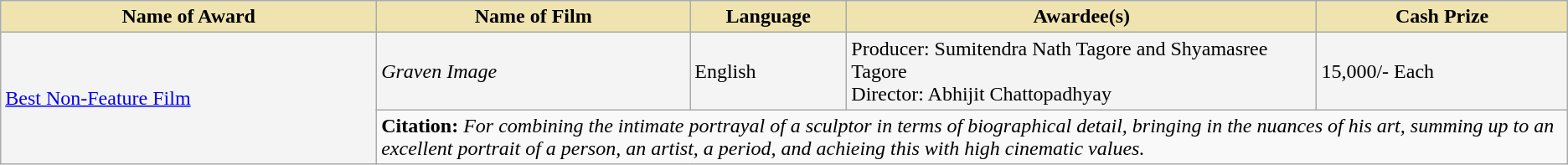<table class="wikitable">
<tr>
<th style="background-color:#EFE4B0;width:24%;">Name of Award</th>
<th style="background-color:#EFE4B0;width:20%;">Name of Film</th>
<th style="background-color:#EFE4B0;width:10%;">Language</th>
<th style="background-color:#EFE4B0;width:30%;">Awardee(s)</th>
<th style="background-color:#EFE4B0;width:16%;">Cash Prize</th>
</tr>
<tr style="background-color:#F4F4F4">
<td rowspan="2"><a href='#'>Best Non-Feature Film</a></td>
<td><em>Graven Image</em></td>
<td>English</td>
<td>Producer: Sumitendra Nath Tagore and Shyamasree Tagore<br>Director: Abhijit Chattopadhyay</td>
<td> 15,000/- Each</td>
</tr>
<tr style="background-color:#F9F9F9">
<td colspan="4"><strong>Citation:</strong> <em>For combining the intimate portrayal of a sculptor in terms of biographical detail, bringing in the nuances of his art, summing up to an excellent portrait of a person, an artist, a period, and achieing this with high cinematic values.</em></td>
</tr>
</table>
